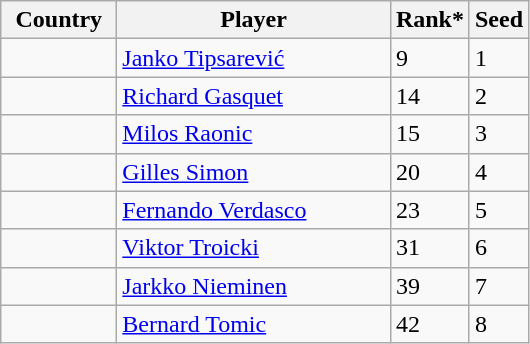<table class="sortable wikitable">
<tr>
<th width="70">Country</th>
<th width="175">Player</th>
<th>Rank*</th>
<th>Seed</th>
</tr>
<tr>
<td></td>
<td><a href='#'>Janko Tipsarević</a></td>
<td>9</td>
<td>1</td>
</tr>
<tr>
<td></td>
<td><a href='#'>Richard Gasquet</a></td>
<td>14</td>
<td>2</td>
</tr>
<tr>
<td></td>
<td><a href='#'>Milos Raonic</a></td>
<td>15</td>
<td>3</td>
</tr>
<tr>
<td></td>
<td><a href='#'>Gilles Simon</a></td>
<td>20</td>
<td>4</td>
</tr>
<tr>
<td></td>
<td><a href='#'>Fernando Verdasco</a></td>
<td>23</td>
<td>5</td>
</tr>
<tr>
<td></td>
<td><a href='#'>Viktor Troicki</a></td>
<td>31</td>
<td>6</td>
</tr>
<tr>
<td></td>
<td><a href='#'>Jarkko Nieminen</a></td>
<td>39</td>
<td>7</td>
</tr>
<tr>
<td></td>
<td><a href='#'>Bernard Tomic</a></td>
<td>42</td>
<td>8</td>
</tr>
</table>
